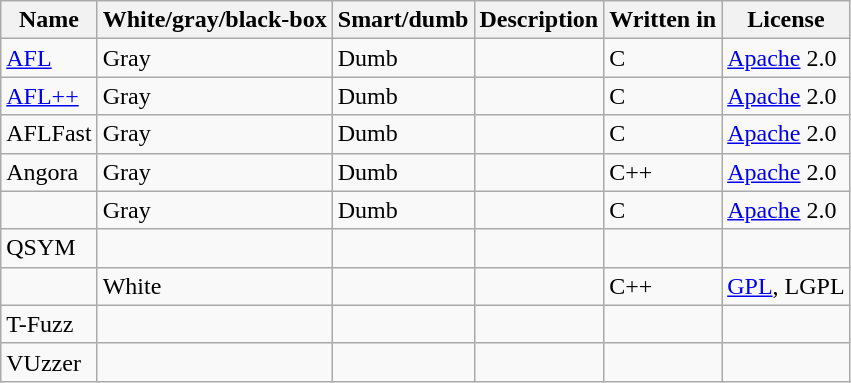<table class="wikitable">
<tr>
<th>Name</th>
<th>White/gray/black-box</th>
<th>Smart/dumb</th>
<th>Description</th>
<th>Written in</th>
<th>License</th>
</tr>
<tr>
<td><a href='#'>AFL</a></td>
<td>Gray</td>
<td>Dumb</td>
<td></td>
<td>C</td>
<td><a href='#'>Apache</a> 2.0</td>
</tr>
<tr>
<td><a href='#'>AFL++</a></td>
<td>Gray</td>
<td>Dumb</td>
<td></td>
<td>C</td>
<td><a href='#'>Apache</a> 2.0</td>
</tr>
<tr>
<td>AFLFast</td>
<td>Gray</td>
<td>Dumb</td>
<td></td>
<td>C</td>
<td><a href='#'>Apache</a> 2.0</td>
</tr>
<tr>
<td>Angora</td>
<td>Gray</td>
<td>Dumb</td>
<td></td>
<td>C++</td>
<td><a href='#'>Apache</a> 2.0</td>
</tr>
<tr>
<td></td>
<td>Gray</td>
<td>Dumb</td>
<td></td>
<td>C</td>
<td><a href='#'>Apache</a> 2.0</td>
</tr>
<tr>
<td>QSYM</td>
<td></td>
<td></td>
<td></td>
<td></td>
<td></td>
</tr>
<tr>
<td></td>
<td>White</td>
<td></td>
<td></td>
<td>C++</td>
<td><a href='#'>GPL</a>, LGPL</td>
</tr>
<tr>
<td>T-Fuzz</td>
<td></td>
<td></td>
<td></td>
<td></td>
<td></td>
</tr>
<tr>
<td>VUzzer</td>
<td></td>
<td></td>
<td></td>
<td></td>
<td></td>
</tr>
</table>
